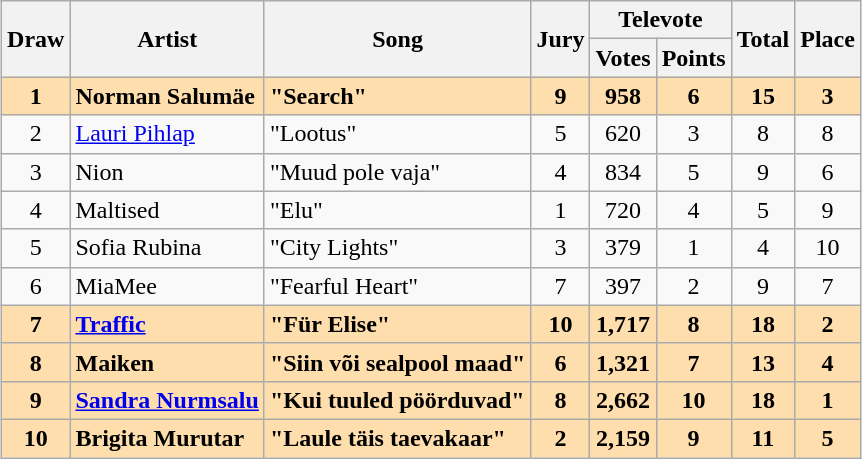<table class="sortable wikitable" style="margin: 1em auto 1em auto; text-align:center;">
<tr>
<th rowspan="2">Draw</th>
<th rowspan="2">Artist</th>
<th rowspan="2">Song</th>
<th rowspan="2">Jury</th>
<th colspan="2">Televote</th>
<th rowspan="2">Total</th>
<th rowspan="2">Place</th>
</tr>
<tr>
<th>Votes</th>
<th>Points</th>
</tr>
<tr style="font-weight:bold; background:navajowhite;">
<td>1</td>
<td align="left">Norman Salumäe</td>
<td align="left">"Search"</td>
<td>9</td>
<td>958</td>
<td>6</td>
<td>15</td>
<td>3</td>
</tr>
<tr>
<td>2</td>
<td align="left"><a href='#'>Lauri Pihlap</a></td>
<td align="left">"Lootus"</td>
<td>5</td>
<td>620</td>
<td>3</td>
<td>8</td>
<td>8</td>
</tr>
<tr>
<td>3</td>
<td align="left">Nion</td>
<td align="left">"Muud pole vaja"</td>
<td>4</td>
<td>834</td>
<td>5</td>
<td>9</td>
<td>6</td>
</tr>
<tr>
<td>4</td>
<td align="left">Maltised</td>
<td align="left">"Elu"</td>
<td>1</td>
<td>720</td>
<td>4</td>
<td>5</td>
<td>9</td>
</tr>
<tr>
<td>5</td>
<td align="left">Sofia Rubina</td>
<td align="left">"City Lights"</td>
<td>3</td>
<td>379</td>
<td>1</td>
<td>4</td>
<td>10</td>
</tr>
<tr>
<td>6</td>
<td align="left">MiaMee</td>
<td align="left">"Fearful Heart"</td>
<td>7</td>
<td>397</td>
<td>2</td>
<td>9</td>
<td>7</td>
</tr>
<tr style="font-weight:bold; background:navajowhite;">
<td>7</td>
<td align="left"><a href='#'>Traffic</a></td>
<td align="left">"Für Elise"</td>
<td>10</td>
<td>1,717</td>
<td>8</td>
<td>18</td>
<td>2</td>
</tr>
<tr style="font-weight:bold; background:navajowhite;">
<td>8</td>
<td align="left">Maiken</td>
<td align="left">"Siin või sealpool maad"</td>
<td>6</td>
<td>1,321</td>
<td>7</td>
<td>13</td>
<td>4</td>
</tr>
<tr style="font-weight:bold; background:navajowhite;">
<td>9</td>
<td align="left"><a href='#'>Sandra Nurmsalu</a></td>
<td align="left">"Kui tuuled pöörduvad"</td>
<td>8</td>
<td>2,662</td>
<td>10</td>
<td>18</td>
<td>1</td>
</tr>
<tr style="font-weight:bold; background:navajowhite;">
<td>10</td>
<td align="left">Brigita Murutar</td>
<td align="left">"Laule täis taevakaar"</td>
<td>2</td>
<td>2,159</td>
<td>9</td>
<td>11</td>
<td>5</td>
</tr>
</table>
